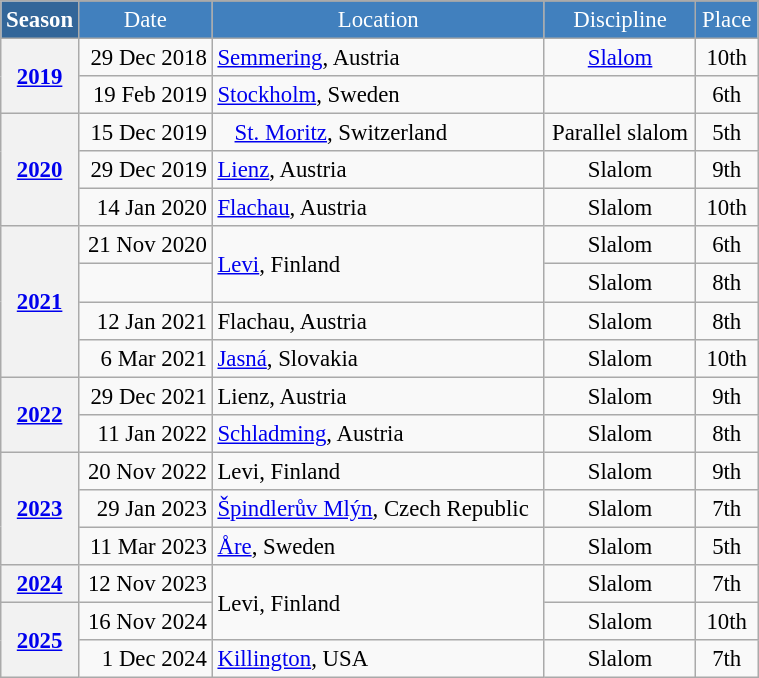<table class="wikitable"  style="font-size:95%; text-align:center; border:gray solid 1px; width:40%;">
<tr style="background:#369; color:white;">
<td rowspan="2" style="width:10%;"><strong>Season</strong></td>
</tr>
<tr style="background:#4180be; color:white;">
<td>Date</td>
<td>Location</td>
<td>Discipline</td>
<td>Place</td>
</tr>
<tr>
<th rowspan="2"><strong><a href='#'>2019</a></strong></th>
<td align="right">29 Dec 2018</td>
<td align=left> <a href='#'>Semmering</a>, Austria</td>
<td><a href='#'>Slalom</a></td>
<td>10th</td>
</tr>
<tr>
<td align="right">19 Feb 2019</td>
<td align=left> <a href='#'>Stockholm</a>, Sweden</td>
<td></td>
<td>6th</td>
</tr>
<tr>
<th rowspan="3"><strong><a href='#'>2020</a></strong></th>
<td align="right">15 Dec 2019</td>
<td align=left>   <a href='#'>St. Moritz</a>, Switzerland</td>
<td>Parallel slalom</td>
<td>5th</td>
</tr>
<tr>
<td align="right">29 Dec 2019</td>
<td align=left> <a href='#'>Lienz</a>, Austria</td>
<td>Slalom</td>
<td>9th</td>
</tr>
<tr>
<td align="right">14 Jan 2020</td>
<td align=left> <a href='#'>Flachau</a>, Austria</td>
<td>Slalom</td>
<td>10th</td>
</tr>
<tr>
<th rowspan="4"><strong><a href='#'>2021</a></strong></th>
<td align="right">21 Nov 2020</td>
<td align=left rowspan="2"> <a href='#'>Levi</a>, Finland</td>
<td>Slalom</td>
<td>6th</td>
</tr>
<tr>
<td align="right"></td>
<td>Slalom</td>
<td>8th</td>
</tr>
<tr>
<td align="right">12 Jan 2021</td>
<td align=left> Flachau, Austria</td>
<td>Slalom</td>
<td>8th</td>
</tr>
<tr>
<td align="right">6 Mar 2021</td>
<td align=left> <a href='#'>Jasná</a>, Slovakia</td>
<td>Slalom</td>
<td>10th</td>
</tr>
<tr>
<th rowspan="2"><strong><a href='#'>2022</a></strong></th>
<td align="right">29 Dec 2021</td>
<td align=left> Lienz, Austria</td>
<td>Slalom</td>
<td>9th</td>
</tr>
<tr>
<td align="right">11 Jan 2022</td>
<td align=left> <a href='#'>Schladming</a>, Austria</td>
<td>Slalom</td>
<td>8th</td>
</tr>
<tr>
<th rowspan="3"><strong><a href='#'>2023</a></strong></th>
<td align="right">20 Nov 2022</td>
<td align=left> Levi, Finland</td>
<td>Slalom</td>
<td>9th</td>
</tr>
<tr>
<td align="right">29 Jan 2023</td>
<td align=left> <a href='#'>Špindlerův Mlýn</a>, Czech Republic</td>
<td>Slalom</td>
<td>7th</td>
</tr>
<tr>
<td align="right">11 Mar 2023</td>
<td align=left> <a href='#'>Åre</a>, Sweden</td>
<td>Slalom</td>
<td>5th</td>
</tr>
<tr>
<th><strong><a href='#'>2024</a></strong></th>
<td align="right">12 Nov 2023</td>
<td rowspan="2" align=left> Levi, Finland</td>
<td>Slalom</td>
<td>7th</td>
</tr>
<tr>
<th rowspan="2"><strong><a href='#'>2025</a></strong></th>
<td align="right">16 Nov 2024</td>
<td>Slalom</td>
<td>10th</td>
</tr>
<tr>
<td align="right">1 Dec 2024</td>
<td align=left> <a href='#'>Killington</a>, USA</td>
<td>Slalom</td>
<td>7th</td>
</tr>
</table>
